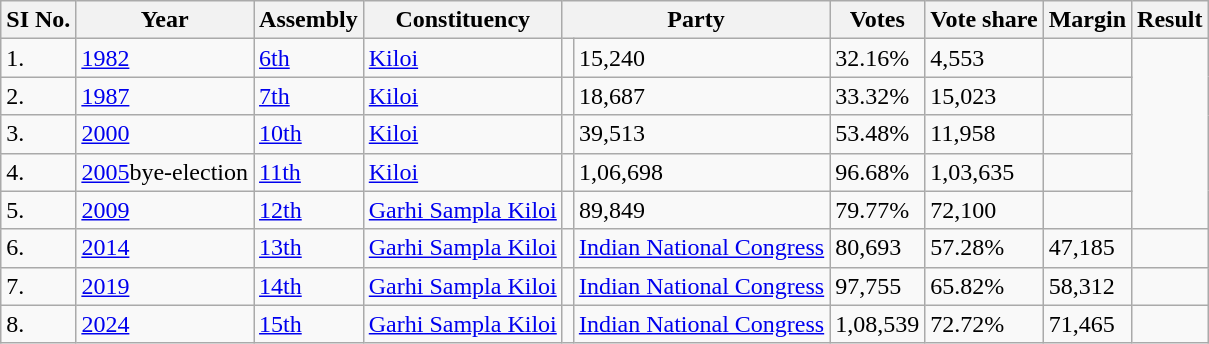<table class ="wikitable">
<tr>
<th>SI No.</th>
<th>Year</th>
<th>Assembly</th>
<th>Constituency</th>
<th colspan="2">Party</th>
<th>Votes</th>
<th>Vote share</th>
<th>Margin</th>
<th>Result</th>
</tr>
<tr>
<td>1.</td>
<td><a href='#'>1982</a></td>
<td><a href='#'>6th</a></td>
<td><a href='#'>Kiloi</a></td>
<td></td>
<td>15,240</td>
<td>32.16%</td>
<td>4,553</td>
<td></td>
</tr>
<tr>
<td>2.</td>
<td><a href='#'>1987</a></td>
<td><a href='#'>7th</a></td>
<td><a href='#'>Kiloi</a></td>
<td></td>
<td>18,687</td>
<td>33.32%</td>
<td>15,023</td>
<td></td>
</tr>
<tr>
<td>3.</td>
<td><a href='#'>2000</a></td>
<td><a href='#'>10th</a></td>
<td><a href='#'>Kiloi</a></td>
<td></td>
<td>39,513</td>
<td>53.48%</td>
<td>11,958</td>
<td></td>
</tr>
<tr>
<td>4.</td>
<td><a href='#'>2005</a>bye-election</td>
<td><a href='#'>11th</a></td>
<td><a href='#'>Kiloi</a></td>
<td></td>
<td>1,06,698</td>
<td>96.68%</td>
<td>1,03,635</td>
<td></td>
</tr>
<tr>
<td>5.</td>
<td><a href='#'>2009</a></td>
<td><a href='#'>12th</a></td>
<td><a href='#'>Garhi Sampla Kiloi</a></td>
<td></td>
<td>89,849</td>
<td>79.77%</td>
<td>72,100</td>
<td></td>
</tr>
<tr>
<td>6.</td>
<td><a href='#'>2014</a></td>
<td><a href='#'>13th</a></td>
<td><a href='#'>Garhi Sampla Kiloi</a></td>
<td></td>
<td><a href='#'>Indian National Congress</a></td>
<td>80,693</td>
<td>57.28%</td>
<td>47,185</td>
<td></td>
</tr>
<tr>
<td>7.</td>
<td><a href='#'>2019</a></td>
<td><a href='#'>14th</a></td>
<td><a href='#'>Garhi Sampla Kiloi</a></td>
<td></td>
<td><a href='#'>Indian National Congress</a></td>
<td>97,755</td>
<td>65.82%</td>
<td>58,312</td>
<td></td>
</tr>
<tr>
<td>8.</td>
<td><a href='#'>2024</a></td>
<td><a href='#'>15th</a></td>
<td><a href='#'>Garhi Sampla Kiloi</a></td>
<td></td>
<td><a href='#'>Indian National Congress</a></td>
<td>1,08,539</td>
<td>72.72%</td>
<td>71,465</td>
<td></td>
</tr>
</table>
